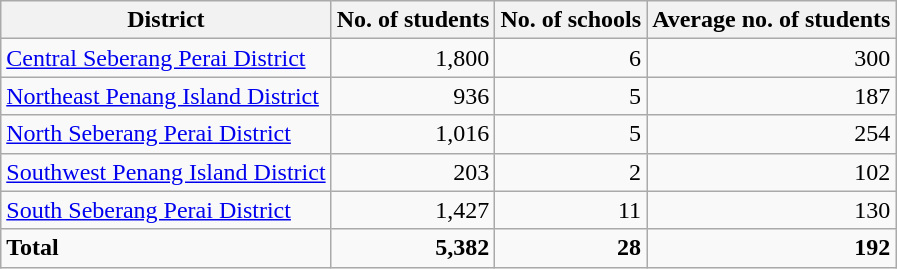<table class="wikitable sortable">
<tr>
<th>District</th>
<th>No. of students</th>
<th>No. of schools</th>
<th>Average no. of students</th>
</tr>
<tr>
<td><a href='#'>Central Seberang Perai District</a></td>
<td style="text-align:right;">1,800</td>
<td style="text-align:right;">6</td>
<td style="text-align:right;">300</td>
</tr>
<tr>
<td><a href='#'>Northeast Penang Island District</a></td>
<td style="text-align:right;">936</td>
<td style="text-align:right;">5</td>
<td style="text-align:right;">187</td>
</tr>
<tr>
<td><a href='#'>North Seberang Perai District</a></td>
<td style="text-align:right;">1,016</td>
<td style="text-align:right;">5</td>
<td style="text-align:right;">254</td>
</tr>
<tr>
<td><a href='#'>Southwest Penang Island District</a></td>
<td style="text-align:right;">203</td>
<td style="text-align:right;">2</td>
<td style="text-align:right;">102</td>
</tr>
<tr>
<td><a href='#'>South Seberang Perai District</a></td>
<td style="text-align:right;">1,427</td>
<td style="text-align:right;">11</td>
<td style="text-align:right;">130</td>
</tr>
<tr>
<td><strong>Total</strong></td>
<td style="text-align:right;"><strong>5,382</strong></td>
<td style="text-align:right;"><strong>28</strong></td>
<td style="text-align:right;"><strong>192</strong></td>
</tr>
</table>
